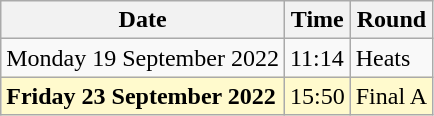<table class="wikitable">
<tr>
<th>Date</th>
<th>Time</th>
<th>Round</th>
</tr>
<tr>
<td>Monday 19 September 2022</td>
<td>11:14</td>
<td>Heats</td>
</tr>
<tr bgcolor=lemonchiffon>
<td><strong>Friday 23 September 2022</strong></td>
<td>15:50</td>
<td>Final A</td>
</tr>
</table>
